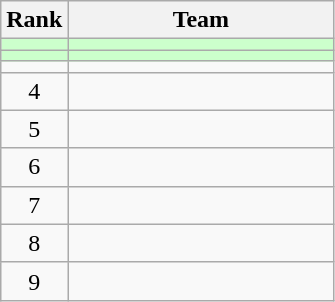<table class="wikitable">
<tr>
<th>Rank</th>
<th width=170>Team</th>
</tr>
<tr bgcolor=ccffcc>
<td align=center></td>
<td></td>
</tr>
<tr bgcolor=ccffcc>
<td align=center></td>
<td></td>
</tr>
<tr>
<td align=center></td>
<td></td>
</tr>
<tr>
<td align=center>4</td>
<td></td>
</tr>
<tr>
<td align=center>5</td>
<td></td>
</tr>
<tr>
<td align=center>6</td>
<td></td>
</tr>
<tr>
<td align=center>7</td>
<td></td>
</tr>
<tr>
<td align=center>8</td>
<td></td>
</tr>
<tr>
<td align=center>9</td>
<td></td>
</tr>
</table>
